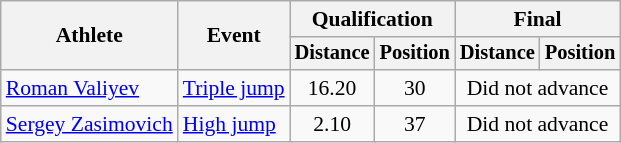<table class=wikitable style="font-size:90%">
<tr>
<th rowspan="2">Athlete</th>
<th rowspan="2">Event</th>
<th colspan="2">Qualification</th>
<th colspan="2">Final</th>
</tr>
<tr style="font-size:95%">
<th>Distance</th>
<th>Position</th>
<th>Distance</th>
<th>Position</th>
</tr>
<tr align=center>
<td align=left><a href='#'>Roman Valiyev</a></td>
<td align=left><a href='#'>Triple jump</a></td>
<td>16.20</td>
<td>30</td>
<td colspan=2>Did not advance</td>
</tr>
<tr align=center>
<td align=left><a href='#'>Sergey Zasimovich</a></td>
<td align=left><a href='#'>High jump</a></td>
<td>2.10</td>
<td>37</td>
<td colspan=2>Did not advance</td>
</tr>
</table>
